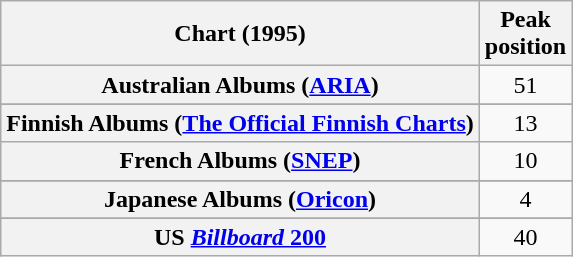<table class="wikitable sortable plainrowheaders" style="text-align:center">
<tr>
<th scope="col">Chart (1995)</th>
<th scope="col">Peak<br>position</th>
</tr>
<tr>
<th scope="row">Australian Albums (<a href='#'>ARIA</a>)</th>
<td>51</td>
</tr>
<tr>
</tr>
<tr>
</tr>
<tr>
</tr>
<tr>
<th scope="row">Finnish Albums (<a href='#'>The Official Finnish Charts</a>)</th>
<td align="center">13</td>
</tr>
<tr>
<th scope="row">French Albums (<a href='#'>SNEP</a>)</th>
<td align="center">10</td>
</tr>
<tr>
</tr>
<tr>
<th scope="row">Japanese Albums (<a href='#'>Oricon</a>)</th>
<td>4</td>
</tr>
<tr>
</tr>
<tr>
</tr>
<tr>
</tr>
<tr>
</tr>
<tr>
</tr>
<tr>
<th scope="row">US <a href='#'><em>Billboard</em> 200</a></th>
<td>40</td>
</tr>
</table>
